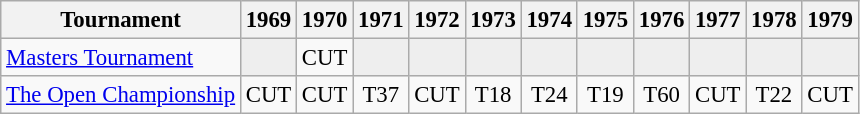<table class="wikitable" style="font-size:95%;text-align:center;">
<tr>
<th>Tournament</th>
<th>1969</th>
<th>1970</th>
<th>1971</th>
<th>1972</th>
<th>1973</th>
<th>1974</th>
<th>1975</th>
<th>1976</th>
<th>1977</th>
<th>1978</th>
<th>1979</th>
</tr>
<tr>
<td align=left><a href='#'>Masters Tournament</a></td>
<td style="background:#eeeeee;"></td>
<td>CUT</td>
<td style="background:#eeeeee;"></td>
<td style="background:#eeeeee;"></td>
<td style="background:#eeeeee;"></td>
<td style="background:#eeeeee;"></td>
<td style="background:#eeeeee;"></td>
<td style="background:#eeeeee;"></td>
<td style="background:#eeeeee;"></td>
<td style="background:#eeeeee;"></td>
<td style="background:#eeeeee;"></td>
</tr>
<tr>
<td align=left><a href='#'>The Open Championship</a></td>
<td>CUT</td>
<td>CUT</td>
<td>T37</td>
<td>CUT</td>
<td>T18</td>
<td>T24</td>
<td>T19</td>
<td>T60</td>
<td>CUT</td>
<td>T22</td>
<td>CUT</td>
</tr>
</table>
